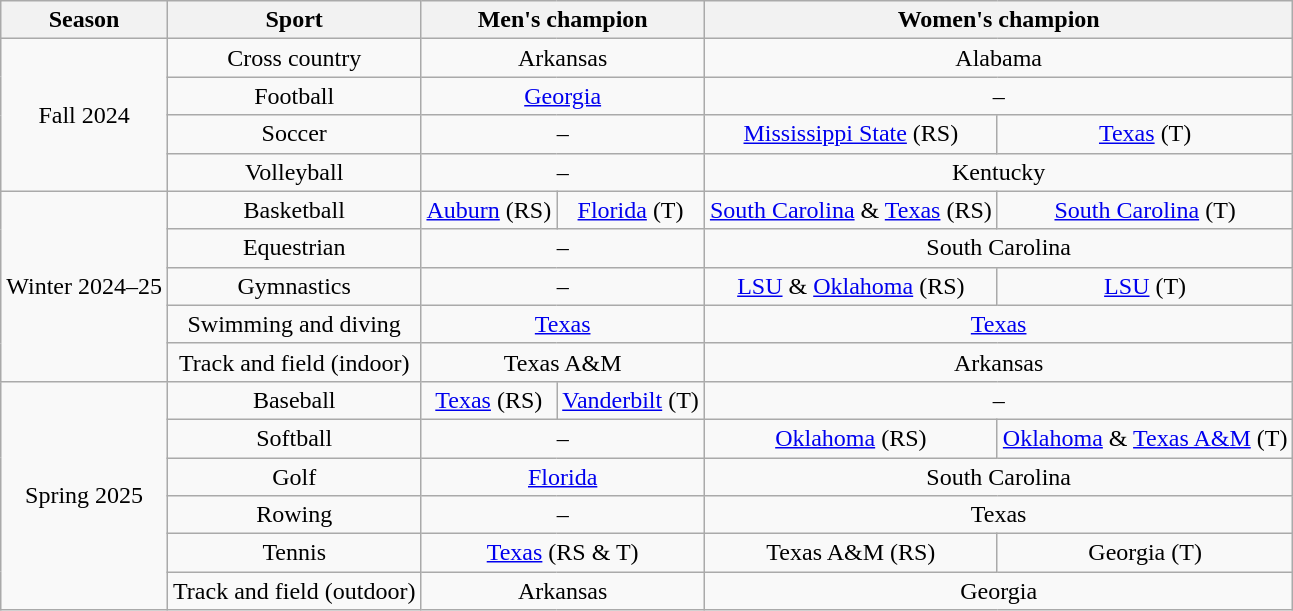<table class="wikitable" style = "text-align: center">
<tr>
<th>Season</th>
<th>Sport</th>
<th colspan = 2>Men's champion</th>
<th colspan = 2>Women's champion</th>
</tr>
<tr>
<td rowspan = 4>Fall 2024</td>
<td>Cross country</td>
<td colspan = 2>Arkansas</td>
<td colspan = 2>Alabama</td>
</tr>
<tr>
<td>Football</td>
<td colspan = 2><a href='#'>Georgia</a></td>
<td colspan=2 align=center>–</td>
</tr>
<tr>
<td>Soccer</td>
<td colspan=2>–</td>
<td><a href='#'>Mississippi State</a> (RS)</td>
<td><a href='#'>Texas</a> (T)</td>
</tr>
<tr>
<td>Volleyball</td>
<td colspan=2>–</td>
<td colspan = 2>Kentucky</td>
</tr>
<tr>
<td rowspan = 5>Winter 2024–25</td>
<td>Basketball</td>
<td><a href='#'>Auburn</a> (RS)</td>
<td><a href='#'>Florida</a> (T)</td>
<td><a href='#'>South Carolina</a> & <a href='#'>Texas</a> (RS)</td>
<td><a href='#'>South Carolina</a> (T)</td>
</tr>
<tr>
<td>Equestrian</td>
<td colspan=2>–</td>
<td colspan=2>South Carolina</td>
</tr>
<tr>
<td>Gymnastics</td>
<td colspan=2>–</td>
<td><a href='#'>LSU</a> & <a href='#'>Oklahoma</a> (RS)</td>
<td><a href='#'>LSU</a> (T)</td>
</tr>
<tr>
<td>Swimming and diving</td>
<td colspan=2><a href='#'>Texas</a></td>
<td colspan=2><a href='#'>Texas</a></td>
</tr>
<tr>
<td>Track and field (indoor)</td>
<td colspan=2>Texas A&M</td>
<td colspan=2>Arkansas</td>
</tr>
<tr>
<td rowspan = 6>Spring 2025</td>
<td>Baseball</td>
<td><a href='#'>Texas</a> (RS)</td>
<td><a href='#'>Vanderbilt</a> (T)</td>
<td colspan="2" align="center">–</td>
</tr>
<tr>
<td>Softball</td>
<td colspan=2>–</td>
<td><a href='#'>Oklahoma</a> (RS)</td>
<td><a href='#'>Oklahoma</a> & <a href='#'>Texas A&M</a> (T)</td>
</tr>
<tr>
<td>Golf</td>
<td colspan=2><a href='#'>Florida</a></td>
<td colspan=2>South Carolina</td>
</tr>
<tr>
<td>Rowing</td>
<td colspan=2>–</td>
<td colspan=2>Texas</td>
</tr>
<tr>
<td>Tennis</td>
<td colspan=2><a href='#'>Texas</a> (RS & T)</td>
<td>Texas A&M (RS)</td>
<td>Georgia (T)</td>
</tr>
<tr>
<td>Track and field (outdoor)</td>
<td colspan=2>Arkansas</td>
<td colspan=2>Georgia</td>
</tr>
</table>
